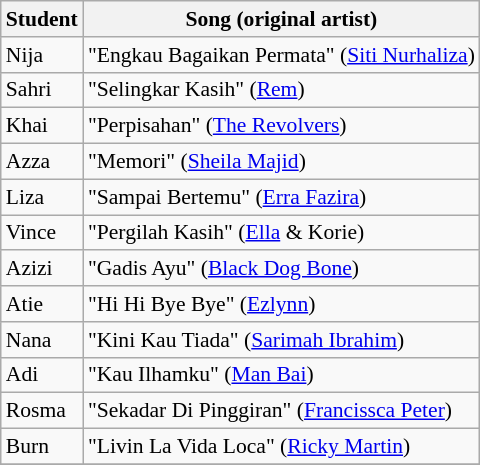<table class="wikitable" style="font-size:90%;">
<tr>
<th>Student</th>
<th>Song (original artist)</th>
</tr>
<tr>
<td>Nija</td>
<td>"Engkau Bagaikan Permata" (<a href='#'>Siti Nurhaliza</a>)</td>
</tr>
<tr>
<td>Sahri</td>
<td>"Selingkar Kasih" (<a href='#'>Rem</a>)</td>
</tr>
<tr>
<td>Khai</td>
<td>"Perpisahan" (<a href='#'>The Revolvers</a>)</td>
</tr>
<tr>
<td>Azza</td>
<td>"Memori" (<a href='#'>Sheila Majid</a>)</td>
</tr>
<tr>
<td>Liza</td>
<td>"Sampai Bertemu" (<a href='#'>Erra Fazira</a>)</td>
</tr>
<tr>
<td>Vince</td>
<td>"Pergilah Kasih" (<a href='#'>Ella</a> & Korie)</td>
</tr>
<tr>
<td>Azizi</td>
<td>"Gadis Ayu" (<a href='#'>Black Dog Bone</a>)</td>
</tr>
<tr>
<td>Atie</td>
<td>"Hi Hi Bye Bye" (<a href='#'>Ezlynn</a>)</td>
</tr>
<tr>
<td>Nana</td>
<td>"Kini Kau Tiada" (<a href='#'>Sarimah Ibrahim</a>)</td>
</tr>
<tr>
<td>Adi</td>
<td>"Kau Ilhamku" (<a href='#'>Man Bai</a>)</td>
</tr>
<tr>
<td>Rosma</td>
<td>"Sekadar Di Pinggiran" (<a href='#'>Francissca Peter</a>)</td>
</tr>
<tr>
<td>Burn</td>
<td>"Livin La Vida Loca" (<a href='#'>Ricky Martin</a>)</td>
</tr>
<tr>
</tr>
</table>
